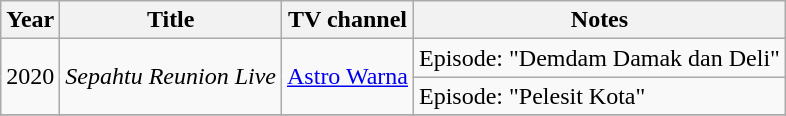<table class="wikitable">
<tr>
<th>Year</th>
<th>Title</th>
<th>TV channel</th>
<th>Notes</th>
</tr>
<tr>
<td rowspan="2">2020</td>
<td rowspan="2"><em>Sepahtu Reunion Live</em></td>
<td rowspan="2"><a href='#'>Astro Warna</a></td>
<td>Episode: "Demdam Damak dan Deli"</td>
</tr>
<tr>
<td>Episode: "Pelesit Kota"</td>
</tr>
<tr>
</tr>
</table>
